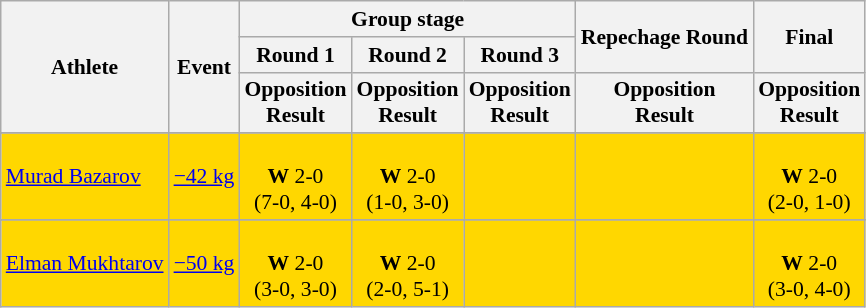<table class="wikitable" style="font-size:90%">
<tr>
<th rowspan="3">Athlete</th>
<th rowspan="3">Event</th>
<th colspan="3">Group stage</th>
<th rowspan="2">Repechage Round</th>
<th rowspan="2">Final</th>
</tr>
<tr>
<th>Round 1</th>
<th>Round 2</th>
<th>Round 3</th>
</tr>
<tr>
<th>Opposition<br>Result</th>
<th>Opposition<br>Result</th>
<th>Opposition<br>Result</th>
<th>Opposition<br>Result</th>
<th>Opposition<br>Result</th>
</tr>
<tr>
</tr>
<tr bgcolor=gold>
<td><a href='#'>Murad Bazarov</a></td>
<td><a href='#'>−42 kg</a></td>
<td align=center><br><strong>W</strong> 2-0<br>(7-0, 4-0)</td>
<td align=center><br><strong>W</strong> 2-0<br>(1-0, 3-0)</td>
<td align=center></td>
<td></td>
<td align=center><br><strong>W</strong> 2-0<br>(2-0, 1-0)</td>
</tr>
<tr>
</tr>
<tr bgcolor=gold>
<td><a href='#'>Elman Mukhtarov</a></td>
<td><a href='#'>−50 kg</a></td>
<td align=center><br><strong>W</strong> 2-0<br>(3-0, 3-0)</td>
<td align=center><br><strong>W</strong> 2-0<br>(2-0, 5-1)</td>
<td></td>
<td></td>
<td align=center><br><strong>W</strong> 2-0<br>(3-0, 4-0)</td>
</tr>
</table>
